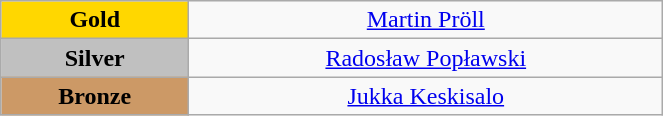<table class="wikitable" style="text-align:center; " width="35%">
<tr>
<td bgcolor="gold"><strong>Gold</strong></td>
<td><a href='#'>Martin Pröll</a><br>  <small><em></em></small></td>
</tr>
<tr>
<td bgcolor="silver"><strong>Silver</strong></td>
<td><a href='#'>Radosław Popławski</a><br>  <small><em></em></small></td>
</tr>
<tr>
<td bgcolor="CC9966"><strong>Bronze</strong></td>
<td><a href='#'>Jukka Keskisalo</a><br>  <small><em></em></small></td>
</tr>
</table>
